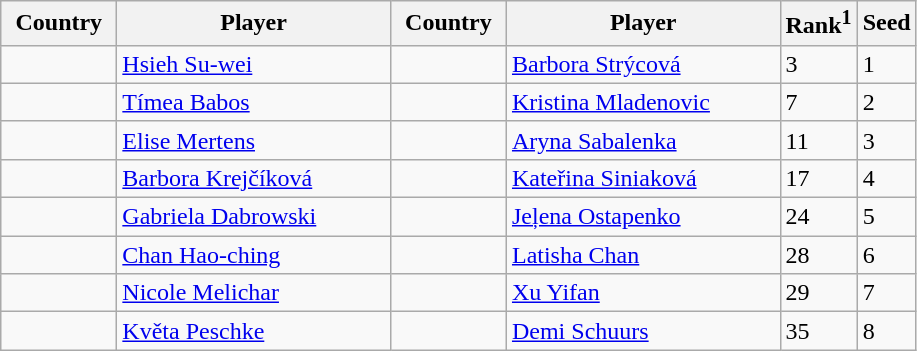<table class="sortable wikitable">
<tr>
<th width="70">Country</th>
<th width="175">Player</th>
<th width="70">Country</th>
<th width="175">Player</th>
<th>Rank<sup>1</sup></th>
<th>Seed</th>
</tr>
<tr>
<td></td>
<td><a href='#'>Hsieh Su-wei</a></td>
<td></td>
<td><a href='#'>Barbora Strýcová</a></td>
<td>3</td>
<td>1</td>
</tr>
<tr>
<td></td>
<td><a href='#'>Tímea Babos</a></td>
<td></td>
<td><a href='#'>Kristina Mladenovic</a></td>
<td>7</td>
<td>2</td>
</tr>
<tr>
<td></td>
<td><a href='#'>Elise Mertens</a></td>
<td></td>
<td><a href='#'>Aryna Sabalenka</a></td>
<td>11</td>
<td>3</td>
</tr>
<tr>
<td></td>
<td><a href='#'>Barbora Krejčíková</a></td>
<td></td>
<td><a href='#'>Kateřina Siniaková</a></td>
<td>17</td>
<td>4</td>
</tr>
<tr>
<td></td>
<td><a href='#'>Gabriela Dabrowski</a></td>
<td></td>
<td><a href='#'>Jeļena Ostapenko</a></td>
<td>24</td>
<td>5</td>
</tr>
<tr>
<td></td>
<td><a href='#'>Chan Hao-ching</a></td>
<td></td>
<td><a href='#'>Latisha Chan</a></td>
<td>28</td>
<td>6</td>
</tr>
<tr>
<td></td>
<td><a href='#'>Nicole Melichar</a></td>
<td></td>
<td><a href='#'>Xu Yifan</a></td>
<td>29</td>
<td>7</td>
</tr>
<tr>
<td></td>
<td><a href='#'>Květa Peschke</a></td>
<td></td>
<td><a href='#'>Demi Schuurs</a></td>
<td>35</td>
<td>8</td>
</tr>
</table>
